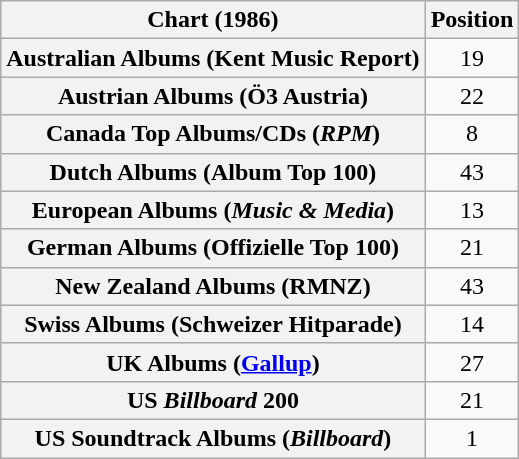<table class="wikitable sortable plainrowheaders" style="text-align:center">
<tr>
<th scope="col">Chart (1986)</th>
<th scope="col">Position</th>
</tr>
<tr>
<th scope="row">Australian Albums (Kent Music Report)</th>
<td>19</td>
</tr>
<tr>
<th scope="row">Austrian Albums (Ö3 Austria)</th>
<td>22</td>
</tr>
<tr>
<th scope="row">Canada Top Albums/CDs (<em>RPM</em>)</th>
<td>8</td>
</tr>
<tr>
<th scope="row">Dutch Albums (Album Top 100)</th>
<td>43</td>
</tr>
<tr>
<th scope="row">European Albums (<em>Music & Media</em>)</th>
<td>13</td>
</tr>
<tr>
<th scope="row">German Albums (Offizielle Top 100)</th>
<td>21</td>
</tr>
<tr>
<th scope="row">New Zealand Albums (RMNZ)</th>
<td>43</td>
</tr>
<tr>
<th scope="row">Swiss Albums (Schweizer Hitparade)</th>
<td>14</td>
</tr>
<tr>
<th scope="row">UK Albums (<a href='#'>Gallup</a>)</th>
<td>27</td>
</tr>
<tr>
<th scope="row">US <em>Billboard</em> 200</th>
<td>21</td>
</tr>
<tr>
<th scope="row">US Soundtrack Albums (<em>Billboard</em>)</th>
<td>1</td>
</tr>
</table>
